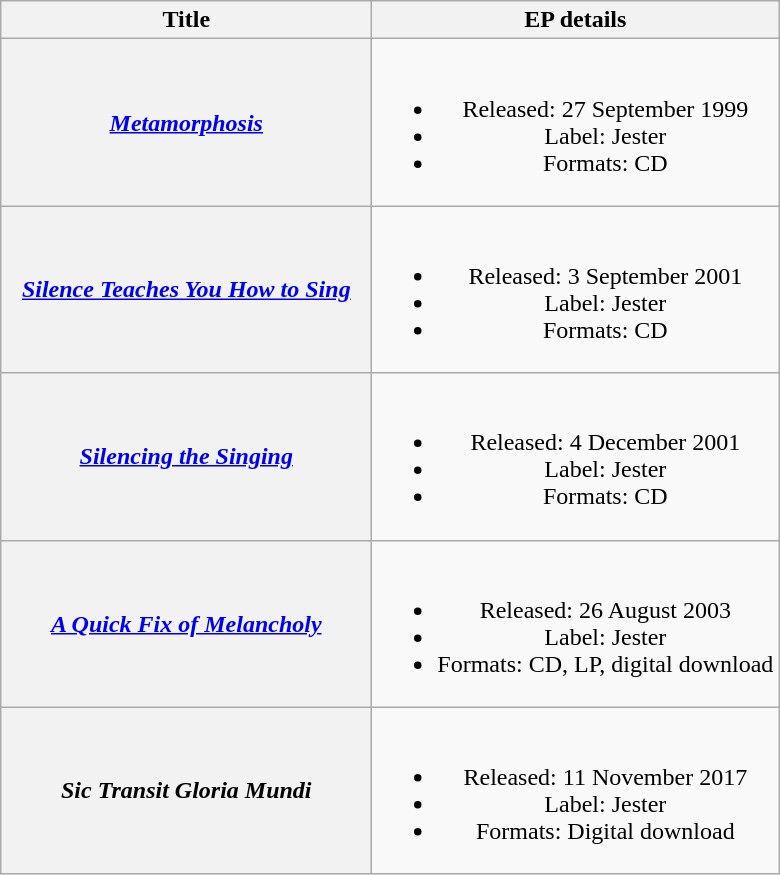<table class="wikitable plainrowheaders" style="text-align:center;">
<tr>
<th scope="col" style="width:15em;">Title</th>
<th scope="col">EP details</th>
</tr>
<tr>
<th scope="row"><em><a href='#'>Metamorphosis</a></em></th>
<td><br><ul><li>Released: 27 September 1999</li><li>Label: Jester</li><li>Formats: CD</li></ul></td>
</tr>
<tr>
<th scope="row"><em><a href='#'>Silence Teaches You How to Sing</a></em></th>
<td><br><ul><li>Released: 3 September 2001</li><li>Label: Jester</li><li>Formats: CD</li></ul></td>
</tr>
<tr>
<th scope="row"><em><a href='#'>Silencing the Singing</a></em></th>
<td><br><ul><li>Released: 4 December 2001</li><li>Label: Jester</li><li>Formats: CD</li></ul></td>
</tr>
<tr>
<th scope="row"><em><a href='#'>A Quick Fix of Melancholy</a></em></th>
<td><br><ul><li>Released: 26 August 2003</li><li>Label: Jester</li><li>Formats: CD, LP, digital download</li></ul></td>
</tr>
<tr>
<th scope="row"><em>Sic Transit Gloria Mundi</em></th>
<td><br><ul><li>Released: 11 November 2017</li><li>Label: Jester</li><li>Formats: Digital download</li></ul></td>
</tr>
</table>
